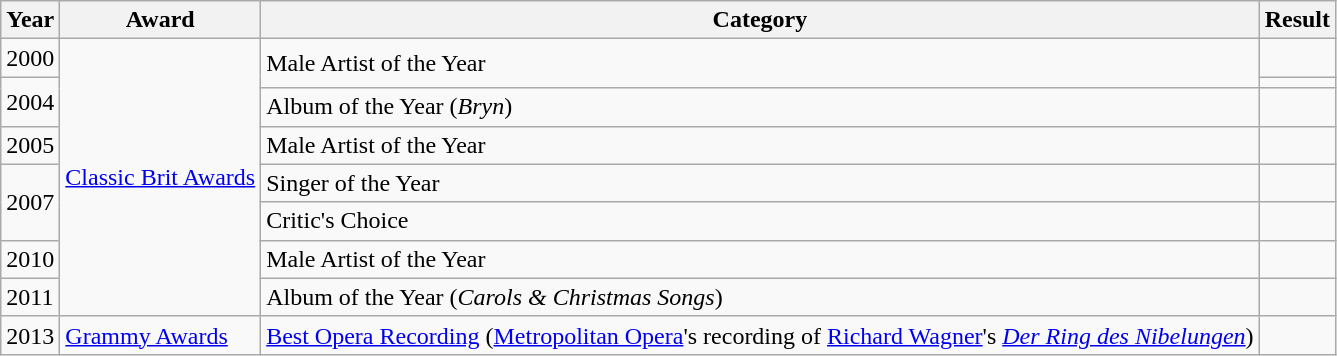<table class="wikitable">
<tr>
<th>Year</th>
<th>Award</th>
<th>Category</th>
<th>Result</th>
</tr>
<tr>
<td rowspan="1">2000</td>
<td rowspan="8"><a href='#'>Classic Brit Awards</a></td>
<td rowspan="2">Male Artist of the Year</td>
<td></td>
</tr>
<tr>
<td rowspan="2">2004</td>
<td></td>
</tr>
<tr>
<td>Album of the Year (<em>Bryn</em>)</td>
<td></td>
</tr>
<tr>
<td rowspan="1">2005</td>
<td rowspan="1">Male Artist of the Year</td>
<td></td>
</tr>
<tr>
<td rowspan="2">2007</td>
<td>Singer of the Year</td>
<td></td>
</tr>
<tr>
<td>Critic's Choice</td>
<td></td>
</tr>
<tr>
<td rowspan="1">2010</td>
<td rowspan="1">Male Artist of the Year</td>
<td></td>
</tr>
<tr>
<td rowspan="1">2011</td>
<td>Album of the Year (<em>Carols & Christmas Songs</em>)</td>
<td></td>
</tr>
<tr>
<td rowspan="1">2013</td>
<td><a href='#'>Grammy Awards</a></td>
<td><a href='#'>Best Opera Recording</a> (<a href='#'>Metropolitan Opera</a>'s recording of <a href='#'>Richard Wagner</a>'s <em><a href='#'>Der Ring des Nibelungen</a></em>)</td>
<td></td>
</tr>
</table>
